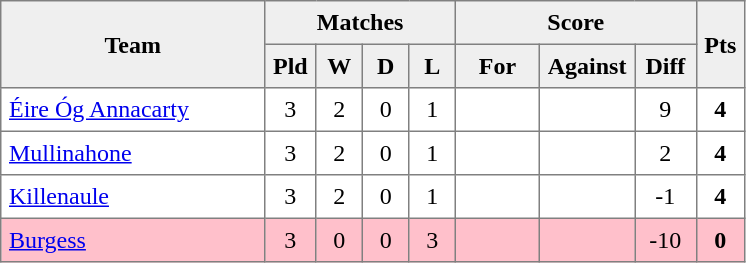<table style=border-collapse:collapse border=1 cellspacing=0 cellpadding=5>
<tr align=center bgcolor=#efefef>
<th rowspan=2 width=165>Team</th>
<th colspan=4>Matches</th>
<th colspan=3>Score</th>
<th rowspan=2width=20>Pts</th>
</tr>
<tr align=center bgcolor=#efefef>
<th width=20>Pld</th>
<th width=20>W</th>
<th width=20>D</th>
<th width=20>L</th>
<th width=45>For</th>
<th width=45>Against</th>
<th width=30>Diff</th>
</tr>
<tr align=center>
<td style="text-align:left;"><a href='#'>Éire Óg Annacarty</a></td>
<td>3</td>
<td>2</td>
<td>0</td>
<td>1</td>
<td></td>
<td></td>
<td>9</td>
<td><strong>4</strong></td>
</tr>
<tr align=center>
<td style="text-align:left;"><a href='#'>Mullinahone</a></td>
<td>3</td>
<td>2</td>
<td>0</td>
<td>1</td>
<td></td>
<td></td>
<td>2</td>
<td><strong>4</strong></td>
</tr>
<tr align=center>
<td style="text-align:left;"><a href='#'>Killenaule</a></td>
<td>3</td>
<td>2</td>
<td>0</td>
<td>1</td>
<td></td>
<td></td>
<td>-1</td>
<td><strong>4</strong></td>
</tr>
<tr align=center style="background:#FFC0CB;">
<td style="text-align:left;"><a href='#'>Burgess</a></td>
<td>3</td>
<td>0</td>
<td>0</td>
<td>3</td>
<td></td>
<td></td>
<td>-10</td>
<td><strong>0</strong></td>
</tr>
</table>
